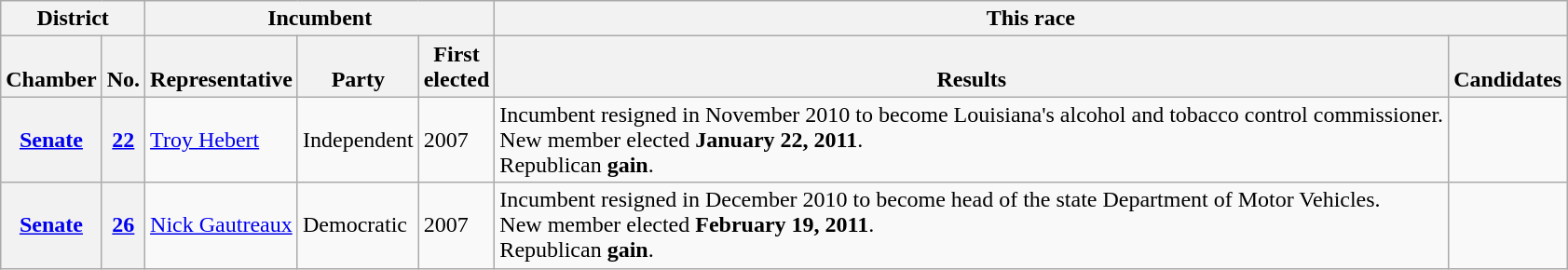<table class="wikitable sortable">
<tr>
<th colspan="2">District</th>
<th colspan="3">Incumbent</th>
<th colspan="2">This race</th>
</tr>
<tr valign="bottom">
<th>Chamber</th>
<th>No.</th>
<th>Representative</th>
<th>Party</th>
<th>First<br>elected</th>
<th>Results</th>
<th>Candidates</th>
</tr>
<tr>
<th><a href='#'>Senate</a></th>
<th><a href='#'>22</a></th>
<td><a href='#'>Troy Hebert</a></td>
<td>Independent</td>
<td>2007</td>
<td>Incumbent resigned in November 2010 to become Louisiana's alcohol and tobacco control commissioner.<br>New member elected <strong>January 22, 2011</strong>.<br>Republican <strong>gain</strong>.</td>
<td nowrap=""></td>
</tr>
<tr>
<th><a href='#'>Senate</a></th>
<th><a href='#'>26</a></th>
<td><a href='#'>Nick Gautreaux </a></td>
<td>Democratic</td>
<td>2007</td>
<td>Incumbent resigned in December 2010 to become head of the state Department of Motor Vehicles.<br>New member elected <strong>February 19, 2011</strong>.<br>Republican <strong>gain</strong>.</td>
<td nowrap=""></td>
</tr>
</table>
